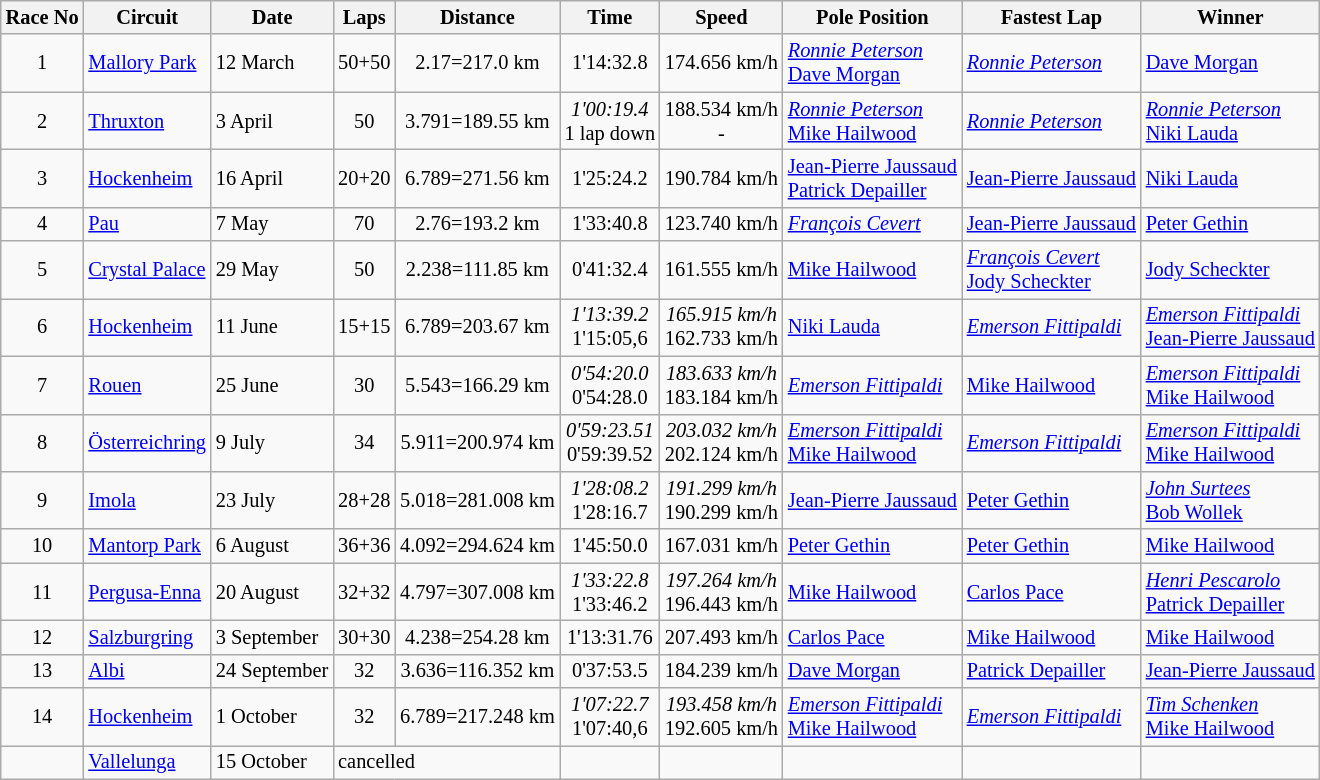<table class="wikitable" style="font-size: 85%; text-align:center">
<tr>
<th>Race No</th>
<th>Circuit</th>
<th>Date</th>
<th>Laps</th>
<th>Distance</th>
<th>Time</th>
<th>Speed</th>
<th>Pole Position</th>
<th>Fastest Lap</th>
<th>Winner</th>
</tr>
<tr>
<td>1</td>
<td align="left"> <a href='#'>Mallory Park</a></td>
<td align="left">12 March</td>
<td>50+50</td>
<td>2.17=217.0 km</td>
<td>1'14:32.8</td>
<td>174.656 km/h</td>
<td align="left"> <em><a href='#'>Ronnie Peterson</a></em><br> <a href='#'>Dave Morgan</a></td>
<td align="left"> <em><a href='#'>Ronnie Peterson</a></em></td>
<td align="left"> <a href='#'>Dave Morgan</a></td>
</tr>
<tr>
<td>2</td>
<td align="left"> <a href='#'>Thruxton</a></td>
<td align="left">3 April</td>
<td>50</td>
<td>3.791=189.55 km</td>
<td><em>1'00:19.4</em><br>1 lap down</td>
<td>188.534 km/h<br>-</td>
<td align="left"> <em><a href='#'>Ronnie Peterson</a></em><br> <a href='#'>Mike Hailwood</a></td>
<td align="left"> <em><a href='#'>Ronnie Peterson</a></em></td>
<td align="left"> <em><a href='#'>Ronnie Peterson</a></em><br> <a href='#'>Niki Lauda</a></td>
</tr>
<tr>
<td>3</td>
<td align="left"> <a href='#'>Hockenheim</a></td>
<td align="left">16 April</td>
<td>20+20</td>
<td>6.789=271.56 km</td>
<td>1'25:24.2</td>
<td>190.784 km/h</td>
<td align="left"> <a href='#'>Jean-Pierre Jaussaud</a><br> <a href='#'>Patrick Depailler</a></td>
<td align="left"> <a href='#'>Jean-Pierre Jaussaud</a></td>
<td align="left"> <a href='#'>Niki Lauda</a></td>
</tr>
<tr>
<td>4</td>
<td align="left"> <a href='#'>Pau</a></td>
<td align="left">7 May</td>
<td>70</td>
<td>2.76=193.2 km</td>
<td>1'33:40.8</td>
<td>123.740 km/h</td>
<td align="left"> <em><a href='#'>François Cevert</a></em></td>
<td align="left"> <a href='#'>Jean-Pierre Jaussaud</a></td>
<td align="left"> <a href='#'>Peter Gethin</a></td>
</tr>
<tr>
<td>5</td>
<td align="left"> <a href='#'>Crystal Palace</a></td>
<td align="left">29 May</td>
<td>50</td>
<td>2.238=111.85 km</td>
<td>0'41:32.4</td>
<td>161.555 km/h</td>
<td align="left"> <a href='#'>Mike Hailwood</a></td>
<td align="left"> <em><a href='#'>François Cevert</a></em><br> <a href='#'>Jody Scheckter</a></td>
<td align="left"> <a href='#'>Jody Scheckter</a></td>
</tr>
<tr>
<td>6</td>
<td align="left"> <a href='#'>Hockenheim</a></td>
<td align="left">11 June</td>
<td>15+15</td>
<td>6.789=203.67 km</td>
<td><em>1'13:39.2</em><br>1'15:05,6</td>
<td><em>165.915 km/h</em><br>162.733 km/h</td>
<td align="left"> <a href='#'>Niki Lauda</a></td>
<td align="left"> <em><a href='#'>Emerson Fittipaldi</a></em></td>
<td align="left"> <em><a href='#'>Emerson Fittipaldi</a></em><br> <a href='#'>Jean-Pierre Jaussaud</a></td>
</tr>
<tr>
<td>7</td>
<td align="left"> <a href='#'>Rouen</a></td>
<td align="left">25 June</td>
<td>30</td>
<td>5.543=166.29 km</td>
<td><em>0'54:20.0</em><br>0'54:28.0</td>
<td><em>183.633 km/h</em><br>183.184 km/h</td>
<td align="left"> <em><a href='#'>Emerson Fittipaldi</a></em></td>
<td align="left"> <a href='#'>Mike Hailwood</a></td>
<td align="left"> <em><a href='#'>Emerson Fittipaldi</a></em><br> <a href='#'>Mike Hailwood</a></td>
</tr>
<tr>
<td>8</td>
<td align="left"> <a href='#'>Österreichring</a></td>
<td align="left">9 July</td>
<td>34</td>
<td>5.911=200.974 km</td>
<td><em>0'59:23.51</em><br>0'59:39.52</td>
<td><em>203.032 km/h</em><br>202.124 km/h</td>
<td align="left"> <em><a href='#'>Emerson Fittipaldi</a></em><br> <a href='#'>Mike Hailwood</a></td>
<td align="left"> <em><a href='#'>Emerson Fittipaldi</a></em></td>
<td align="left"> <em><a href='#'>Emerson Fittipaldi</a></em><br> <a href='#'>Mike Hailwood</a></td>
</tr>
<tr>
<td>9</td>
<td align="left"> <a href='#'>Imola</a></td>
<td align="left">23 July</td>
<td>28+28</td>
<td>5.018=281.008 km</td>
<td><em>1'28:08.2</em><br>1'28:16.7</td>
<td><em>191.299 km/h</em><br>190.299 km/h</td>
<td align="left"> <a href='#'>Jean-Pierre Jaussaud</a></td>
<td align="left"> <a href='#'>Peter Gethin</a></td>
<td align="left"> <em><a href='#'>John Surtees</a></em><br> <a href='#'>Bob Wollek</a></td>
</tr>
<tr>
<td>10</td>
<td align="left"> <a href='#'>Mantorp Park</a></td>
<td align="left">6 August</td>
<td>36+36</td>
<td>4.092=294.624 km</td>
<td>1'45:50.0</td>
<td>167.031 km/h</td>
<td align="left"> <a href='#'>Peter Gethin</a></td>
<td align="left"> <a href='#'>Peter Gethin</a></td>
<td align="left"> <a href='#'>Mike Hailwood</a></td>
</tr>
<tr>
<td>11</td>
<td align="left"> <a href='#'>Pergusa-Enna</a></td>
<td align="left">20 August</td>
<td>32+32</td>
<td>4.797=307.008 km</td>
<td><em>1'33:22.8</em><br>1'33:46.2</td>
<td><em>197.264 km/h</em><br>196.443 km/h</td>
<td align="left"> <a href='#'>Mike Hailwood</a></td>
<td align="left"> <a href='#'>Carlos Pace</a></td>
<td align="left"> <em><a href='#'>Henri Pescarolo</a></em><br> <a href='#'>Patrick Depailler</a></td>
</tr>
<tr>
<td>12</td>
<td align="left"> <a href='#'>Salzburgring</a></td>
<td align="left">3 September</td>
<td>30+30</td>
<td>4.238=254.28 km</td>
<td>1'13:31.76</td>
<td>207.493 km/h</td>
<td align="left"> <a href='#'>Carlos Pace</a></td>
<td align="left"> <a href='#'>Mike Hailwood</a></td>
<td align="left"> <a href='#'>Mike Hailwood</a></td>
</tr>
<tr>
<td>13</td>
<td align="left"> <a href='#'>Albi</a></td>
<td align="left">24 September</td>
<td>32</td>
<td>3.636=116.352 km</td>
<td>0'37:53.5</td>
<td>184.239 km/h</td>
<td align="left"> <a href='#'>Dave Morgan</a></td>
<td align="left"> <a href='#'>Patrick Depailler</a></td>
<td align="left"> <a href='#'>Jean-Pierre Jaussaud</a></td>
</tr>
<tr>
<td>14</td>
<td align="left"> <a href='#'>Hockenheim</a></td>
<td align="left">1 October</td>
<td>32</td>
<td>6.789=217.248 km</td>
<td><em>1'07:22.7</em><br>1'07:40,6</td>
<td><em>193.458 km/h</em><br>192.605 km/h</td>
<td align="left"> <em><a href='#'>Emerson Fittipaldi</a></em><br> <a href='#'>Mike Hailwood</a></td>
<td align="left"> <em><a href='#'>Emerson Fittipaldi</a></em></td>
<td align="left"> <em><a href='#'>Tim Schenken</a></em><br> <a href='#'>Mike Hailwood</a></td>
</tr>
<tr>
<td></td>
<td align="left"> <a href='#'>Vallelunga</a></td>
<td align="left">15 October</td>
<td colspan=2 align="left">cancelled</td>
<td></td>
<td></td>
<td></td>
<td></td>
<td></td>
</tr>
</table>
